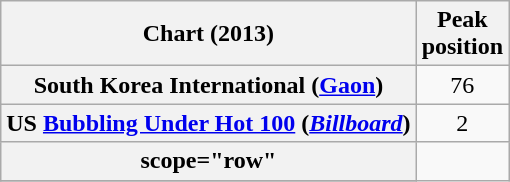<table class="wikitable sortable plainrowheaders">
<tr>
<th scope="col">Chart (2013)</th>
<th scope="col">Peak<br>position</th>
</tr>
<tr>
<th scope="row">South Korea International (<a href='#'>Gaon</a>)</th>
<td style="text-align:center;">76</td>
</tr>
<tr>
<th scope="row">US <a href='#'>Bubbling Under Hot 100</a> (<em><a href='#'>Billboard</a></em>)</th>
<td style="text-align:center;">2</td>
</tr>
<tr>
<th>scope="row"</th>
</tr>
<tr>
</tr>
</table>
